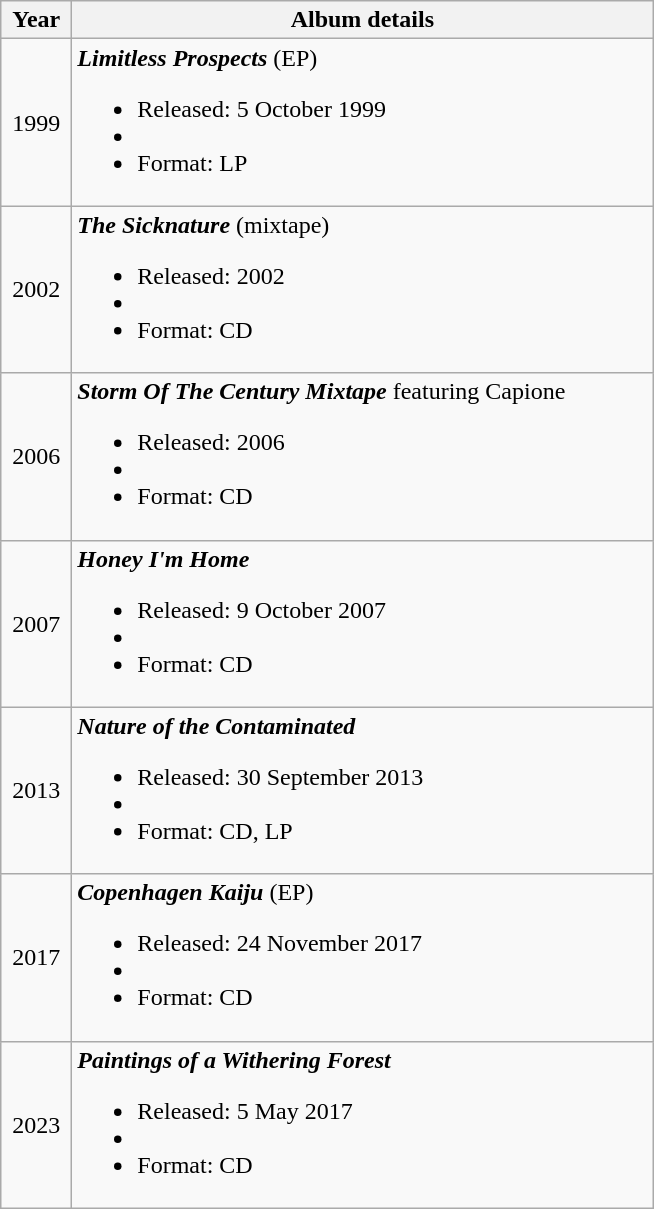<table class="wikitable" style="text-align:center;">
<tr>
<th style="width:40px;">Year</th>
<th style="width:380px;">Album details</th>
</tr>
<tr>
<td style="text-align:center;">1999</td>
<td align="left"><strong><em>Limitless Prospects</em></strong> (EP)<br><ul><li>Released: 5 October 1999</li><li></li><li>Format: LP</li></ul></td>
</tr>
<tr>
<td style="text-align:center;">2002</td>
<td align="left"><strong><em>The Sicknature</em></strong> (mixtape)<br><ul><li>Released: 2002</li><li></li><li>Format: CD</li></ul></td>
</tr>
<tr>
<td style="text-align:center;">2006</td>
<td align="left"><strong><em>Storm Of The Century Mixtape</em></strong> featuring Capione<br><ul><li>Released: 2006</li><li></li><li>Format: CD</li></ul></td>
</tr>
<tr>
<td aligh="center">2007</td>
<td align="left"><strong><em>Honey I'm Home</em></strong><br><ul><li>Released: 9 October 2007</li><li></li><li>Format: CD</li></ul></td>
</tr>
<tr>
<td aligh="center">2013</td>
<td align="left"><strong><em>Nature of the Contaminated</em></strong><br><ul><li>Released: 30 September 2013</li><li></li><li>Format: CD, LP</li></ul></td>
</tr>
<tr>
<td aligh="center">2017</td>
<td align="left"><strong><em>Copenhagen Kaiju</em></strong> (EP)<br><ul><li>Released: 24 November 2017</li><li></li><li>Format: CD</li></ul></td>
</tr>
<tr>
<td aligh="center">2023</td>
<td align="left"><strong><em>Paintings of a Withering Forest</em></strong><br><ul><li>Released: 5 May 2017</li><li></li><li>Format: CD</li></ul></td>
</tr>
</table>
